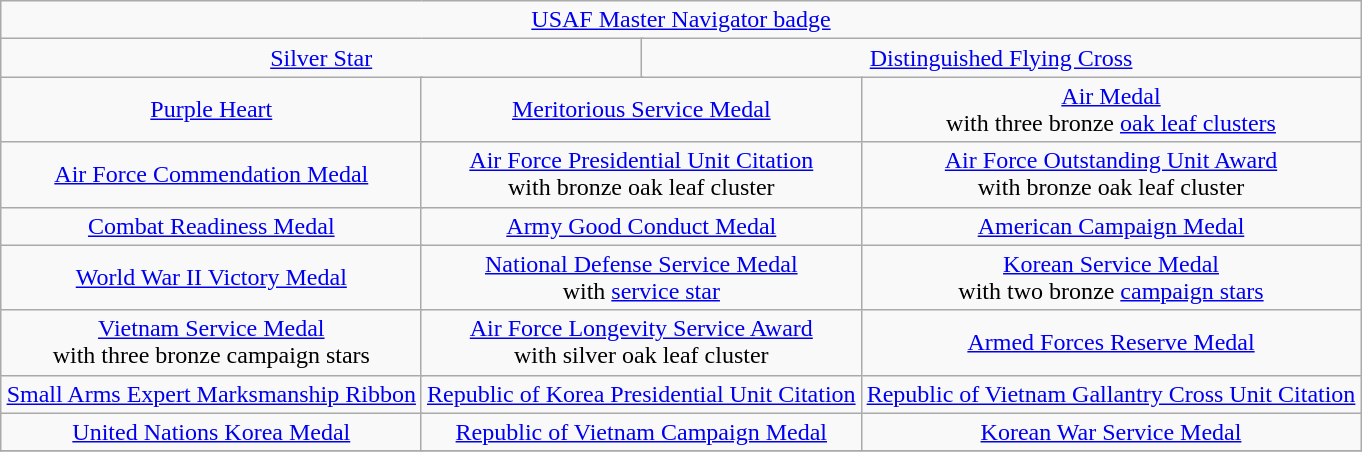<table class="wikitable" style="margin:1em auto; text-align:center;">
<tr>
<td colspan="12"><a href='#'>USAF Master Navigator badge</a></td>
</tr>
<tr>
<td colspan="6"><a href='#'>Silver Star</a></td>
<td colspan="6"><a href='#'>Distinguished Flying Cross</a></td>
</tr>
<tr>
<td colspan="4"><a href='#'>Purple Heart</a></td>
<td colspan="4"><a href='#'>Meritorious Service Medal</a></td>
<td colspan="4"><a href='#'>Air Medal</a><br>with three bronze <a href='#'>oak leaf clusters</a></td>
</tr>
<tr>
<td colspan="4"><a href='#'>Air Force Commendation Medal</a></td>
<td colspan="4"><a href='#'>Air Force Presidential Unit Citation</a><br>with bronze oak leaf cluster</td>
<td colspan="4"><a href='#'>Air Force Outstanding Unit Award</a><br>with bronze oak leaf cluster</td>
</tr>
<tr>
<td colspan="4"><a href='#'>Combat Readiness Medal</a></td>
<td colspan="4"><a href='#'>Army Good Conduct Medal</a></td>
<td colspan="4"><a href='#'>American Campaign Medal</a></td>
</tr>
<tr>
<td colspan="4"><a href='#'>World War II Victory Medal</a></td>
<td colspan="4"><a href='#'>National Defense Service Medal</a><br>with <a href='#'>service star</a></td>
<td colspan="4"><a href='#'>Korean Service Medal</a><br>with two bronze <a href='#'>campaign stars</a></td>
</tr>
<tr>
<td colspan="4"><a href='#'>Vietnam Service Medal</a><br>with three bronze campaign stars</td>
<td colspan="4"><a href='#'>Air Force Longevity Service Award</a><br>with silver oak leaf cluster</td>
<td colspan="4"><a href='#'>Armed Forces Reserve Medal</a></td>
</tr>
<tr>
<td colspan="4"><a href='#'>Small Arms Expert Marksmanship Ribbon</a></td>
<td colspan="4"><a href='#'>Republic of Korea Presidential Unit Citation</a></td>
<td colspan="4"><a href='#'>Republic of Vietnam Gallantry Cross Unit Citation</a></td>
</tr>
<tr>
<td colspan="4"><a href='#'>United Nations Korea Medal</a></td>
<td colspan="4"><a href='#'>Republic of Vietnam Campaign Medal</a></td>
<td colspan="4"><a href='#'>Korean War Service Medal</a></td>
</tr>
<tr>
</tr>
</table>
